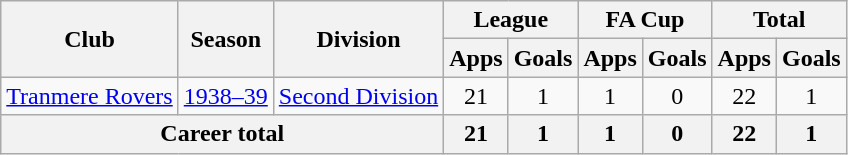<table class="wikitable" style="text-align:center;">
<tr>
<th rowspan="2">Club</th>
<th rowspan="2">Season</th>
<th rowspan="2">Division</th>
<th colspan="2">League</th>
<th colspan="2">FA Cup</th>
<th colspan="2">Total</th>
</tr>
<tr>
<th>Apps</th>
<th>Goals</th>
<th>Apps</th>
<th>Goals</th>
<th>Apps</th>
<th>Goals</th>
</tr>
<tr>
<td><a href='#'>Tranmere Rovers</a></td>
<td><a href='#'>1938–39</a></td>
<td><a href='#'>Second Division</a></td>
<td>21</td>
<td>1</td>
<td>1</td>
<td>0</td>
<td>22</td>
<td>1</td>
</tr>
<tr>
<th colspan="3">Career total</th>
<th>21</th>
<th>1</th>
<th>1</th>
<th>0</th>
<th>22</th>
<th>1</th>
</tr>
</table>
